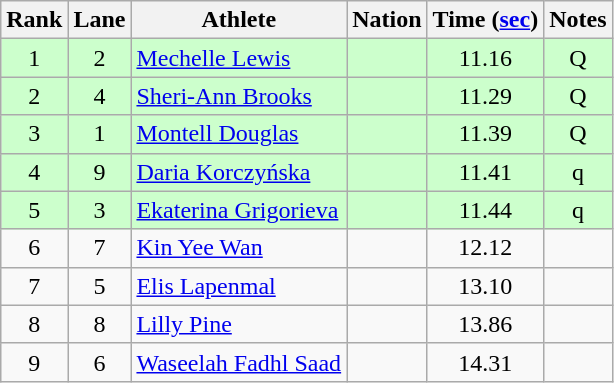<table class="wikitable sortable" style="text-align:center">
<tr>
<th>Rank</th>
<th>Lane</th>
<th>Athlete</th>
<th>Nation</th>
<th>Time (<a href='#'>sec</a>)</th>
<th>Notes</th>
</tr>
<tr bgcolor=ccffcc>
<td>1</td>
<td>2</td>
<td align="left"><a href='#'>Mechelle Lewis</a></td>
<td align=left></td>
<td>11.16</td>
<td>Q</td>
</tr>
<tr bgcolor=ccffcc>
<td>2</td>
<td>4</td>
<td align="left"><a href='#'>Sheri-Ann Brooks</a></td>
<td align=left></td>
<td>11.29</td>
<td>Q</td>
</tr>
<tr bgcolor=ccffcc>
<td>3</td>
<td>1</td>
<td align="left"><a href='#'>Montell Douglas</a></td>
<td align=left></td>
<td>11.39</td>
<td>Q</td>
</tr>
<tr bgcolor=ccffcc>
<td>4</td>
<td>9</td>
<td align="left"><a href='#'>Daria Korczyńska</a></td>
<td align=left></td>
<td>11.41</td>
<td>q</td>
</tr>
<tr bgcolor=ccffcc>
<td>5</td>
<td>3</td>
<td align="left"><a href='#'>Ekaterina Grigorieva</a></td>
<td align=left></td>
<td>11.44</td>
<td>q</td>
</tr>
<tr>
<td>6</td>
<td>7</td>
<td align="left"><a href='#'>Kin Yee Wan</a></td>
<td align=left></td>
<td>12.12</td>
<td></td>
</tr>
<tr>
<td>7</td>
<td>5</td>
<td align="left"><a href='#'>Elis Lapenmal</a></td>
<td align=left></td>
<td>13.10</td>
<td></td>
</tr>
<tr>
<td>8</td>
<td>8</td>
<td align="left"><a href='#'>Lilly Pine</a></td>
<td align=left></td>
<td>13.86</td>
<td></td>
</tr>
<tr>
<td>9</td>
<td>6</td>
<td align="left"><a href='#'>Waseelah Fadhl Saad</a></td>
<td align=left></td>
<td>14.31</td>
<td></td>
</tr>
</table>
